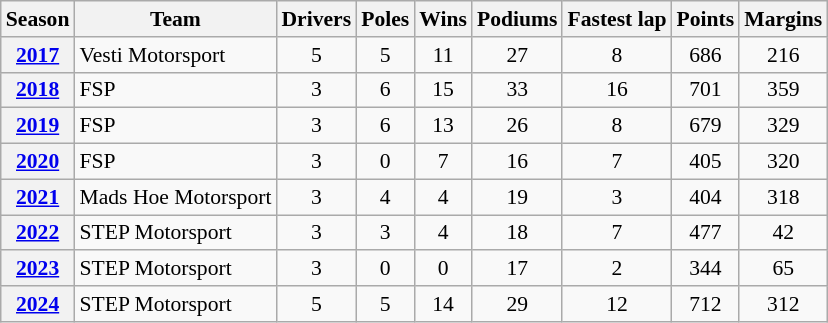<table class="wikitable" style="font-size:90%; text-align:center">
<tr>
<th>Season</th>
<th>Team</th>
<th>Drivers</th>
<th>Poles</th>
<th>Wins</th>
<th>Podiums</th>
<th>Fastest lap</th>
<th>Points</th>
<th>Margins</th>
</tr>
<tr>
<th><a href='#'>2017</a></th>
<td align=left> Vesti Motorsport</td>
<td>5</td>
<td>5</td>
<td>11</td>
<td>27</td>
<td>8</td>
<td>686</td>
<td>216</td>
</tr>
<tr>
<th><a href='#'>2018</a></th>
<td align=left> FSP</td>
<td>3</td>
<td>6</td>
<td>15</td>
<td>33</td>
<td>16</td>
<td>701</td>
<td>359</td>
</tr>
<tr>
<th><a href='#'>2019</a></th>
<td align=left> FSP</td>
<td>3</td>
<td>6</td>
<td>13</td>
<td>26</td>
<td>8</td>
<td>679</td>
<td>329</td>
</tr>
<tr>
<th><a href='#'>2020</a></th>
<td align=left> FSP</td>
<td>3</td>
<td>0</td>
<td>7</td>
<td>16</td>
<td>7</td>
<td>405</td>
<td>320</td>
</tr>
<tr>
<th><a href='#'>2021</a></th>
<td align=left> Mads Hoe Motorsport</td>
<td>3</td>
<td>4</td>
<td>4</td>
<td>19</td>
<td>3</td>
<td>404</td>
<td>318</td>
</tr>
<tr>
<th><a href='#'>2022</a></th>
<td align=left> STEP Motorsport</td>
<td>3</td>
<td>3</td>
<td>4</td>
<td>18</td>
<td>7</td>
<td>477</td>
<td>42</td>
</tr>
<tr>
<th><a href='#'>2023</a></th>
<td align=left> STEP Motorsport</td>
<td>3</td>
<td>0</td>
<td>0</td>
<td>17</td>
<td>2</td>
<td>344</td>
<td>65</td>
</tr>
<tr>
<th><a href='#'>2024</a></th>
<td align=left> STEP Motorsport</td>
<td>5</td>
<td>5</td>
<td>14</td>
<td>29</td>
<td>12</td>
<td>712</td>
<td>312</td>
</tr>
</table>
